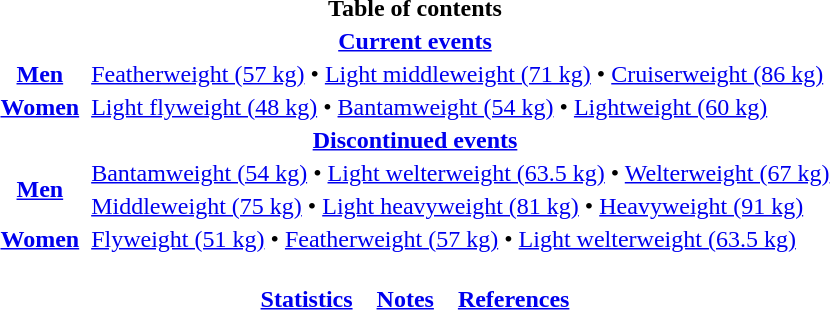<table class="toc">
<tr>
<th colspan=2>Table of contents</th>
</tr>
<tr>
<th colspan=2><a href='#'>Current events</a></th>
</tr>
<tr>
<th><a href='#'>Men</a></th>
<td> <a href='#'>Featherweight (57 kg)</a> • <a href='#'>Light middleweight (71 kg)</a> • <a href='#'>Cruiserweight (86 kg)</a></td>
</tr>
<tr>
<th><a href='#'>Women</a></th>
<td> <a href='#'>Light flyweight (48 kg)</a> • <a href='#'>Bantamweight (54 kg)</a> • <a href='#'>Lightweight (60 kg)</a></td>
</tr>
<tr>
<th colspan=2><a href='#'>Discontinued events</a></th>
</tr>
<tr>
<th rowspan=2><a href='#'>Men</a></th>
<td> <a href='#'>Bantamweight (54 kg)</a> • <a href='#'>Light welterweight (63.5 kg)</a> • <a href='#'>Welterweight (67 kg)</a></td>
</tr>
<tr>
<td> <a href='#'>Middleweight (75 kg)</a> • <a href='#'>Light heavyweight (81 kg)</a> • <a href='#'>Heavyweight (91 kg)</a></td>
</tr>
<tr>
<th><a href='#'>Women</a></th>
<td> <a href='#'>Flyweight (51 kg)</a> • <a href='#'>Featherweight (57 kg)</a> • <a href='#'>Light welterweight (63.5 kg)</a></td>
</tr>
<tr>
<th colspan=2 align=center><br><a href='#'>Statistics</a>   
<a href='#'>Notes</a>   
<a href='#'>References</a></th>
</tr>
</table>
